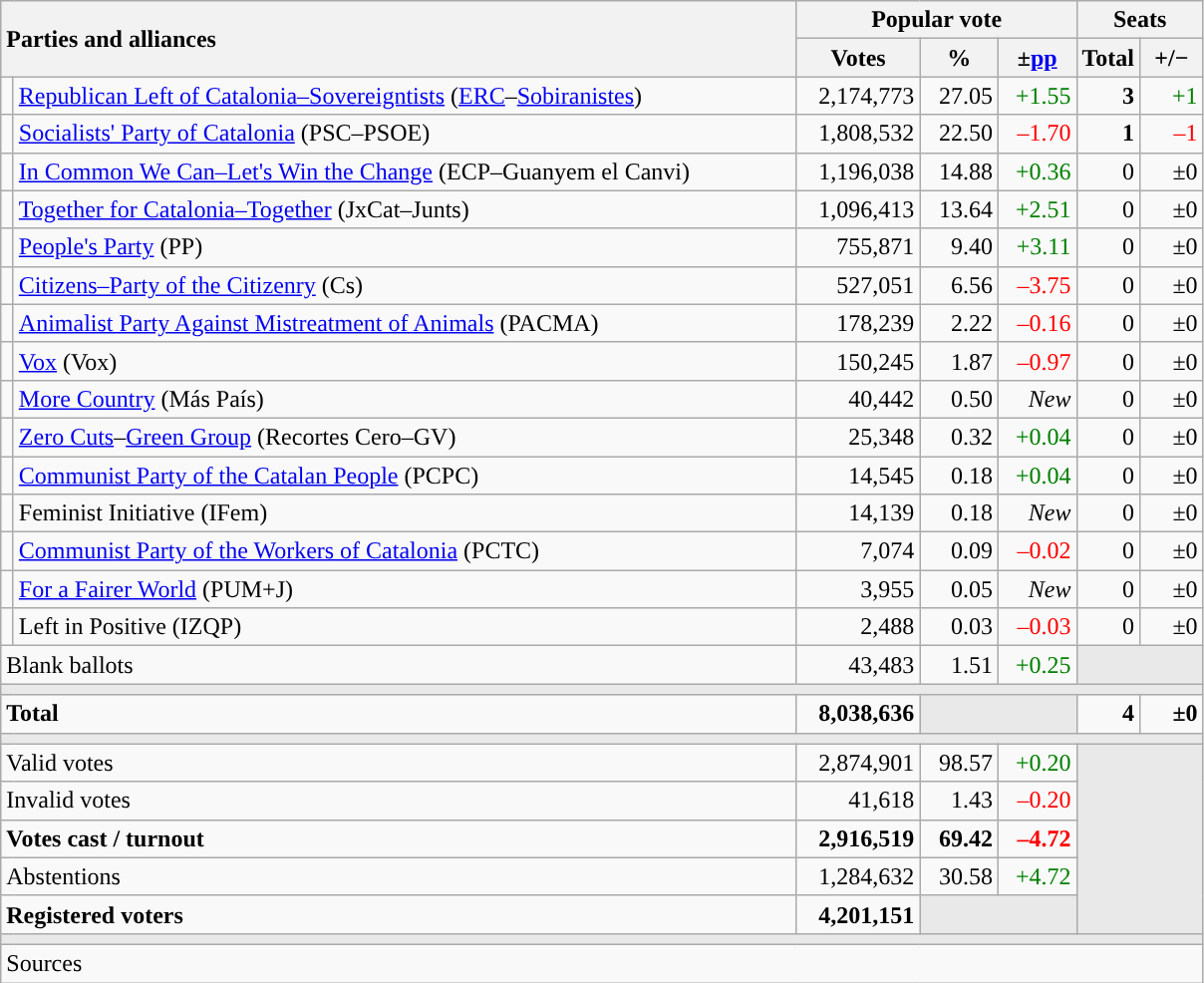<table class="wikitable" style="text-align:right;">
<tr>
<th style="text-align:left;" rowspan="2" colspan="2" width="525">Parties and alliances</th>
<th colspan="3">Popular vote</th>
<th colspan="2">Seats</th>
</tr>
<tr>
<th width="75">Votes</th>
<th width="45">%</th>
<th width="45">±<a href='#'>pp</a></th>
<th width="35">Total</th>
<th width="35">+/−</th>
</tr>
<tr>
<td width="1" style="color:inherit;background:"></td>
<td align="left"><a href='#'>Republican Left of Catalonia–Sovereigntists</a> (<a href='#'>ERC</a>–<a href='#'>Sobiranistes</a>)</td>
<td>2,174,773</td>
<td>27.05</td>
<td style="color:green;">+1.55</td>
<td><strong>3</strong></td>
<td style="color:green;">+1</td>
</tr>
<tr>
<td style="color:inherit;background:"></td>
<td align="left"><a href='#'>Socialists' Party of Catalonia</a> (PSC–PSOE)</td>
<td>1,808,532</td>
<td>22.50</td>
<td style="color:red;">–1.70</td>
<td><strong>1</strong></td>
<td style="color:red;">–1</td>
</tr>
<tr>
<td style="color:inherit;background:"></td>
<td align="left"><a href='#'>In Common We Can–Let's Win the Change</a> (ECP–Guanyem el Canvi)</td>
<td>1,196,038</td>
<td>14.88</td>
<td style="color:green;">+0.36</td>
<td>0</td>
<td>±0</td>
</tr>
<tr>
<td style="color:inherit;background:"></td>
<td align="left"><a href='#'>Together for Catalonia–Together</a> (JxCat–Junts)</td>
<td>1,096,413</td>
<td>13.64</td>
<td style="color:green;">+2.51</td>
<td>0</td>
<td>±0</td>
</tr>
<tr>
<td style="color:inherit;background:"></td>
<td align="left"><a href='#'>People's Party</a> (PP)</td>
<td>755,871</td>
<td>9.40</td>
<td style="color:green;">+3.11</td>
<td>0</td>
<td>±0</td>
</tr>
<tr>
<td style="color:inherit;background:"></td>
<td align="left"><a href='#'>Citizens–Party of the Citizenry</a> (Cs)</td>
<td>527,051</td>
<td>6.56</td>
<td style="color:red;">–3.75</td>
<td>0</td>
<td>±0</td>
</tr>
<tr>
<td style="color:inherit;background:"></td>
<td align="left"><a href='#'>Animalist Party Against Mistreatment of Animals</a> (PACMA)</td>
<td>178,239</td>
<td>2.22</td>
<td style="color:red;">–0.16</td>
<td>0</td>
<td>±0</td>
</tr>
<tr>
<td style="color:inherit;background:"></td>
<td align="left"><a href='#'>Vox</a> (Vox)</td>
<td>150,245</td>
<td>1.87</td>
<td style="color:red;">–0.97</td>
<td>0</td>
<td>±0</td>
</tr>
<tr>
<td style="color:inherit;background:"></td>
<td align="left"><a href='#'>More Country</a> (Más País)</td>
<td>40,442</td>
<td>0.50</td>
<td><em>New</em></td>
<td>0</td>
<td>±0</td>
</tr>
<tr>
<td style="color:inherit;background:"></td>
<td align="left"><a href='#'>Zero Cuts</a>–<a href='#'>Green Group</a> (Recortes Cero–GV)</td>
<td>25,348</td>
<td>0.32</td>
<td style="color:green;">+0.04</td>
<td>0</td>
<td>±0</td>
</tr>
<tr>
<td style="color:inherit;background:"></td>
<td align="left"><a href='#'>Communist Party of the Catalan People</a> (PCPC)</td>
<td>14,545</td>
<td>0.18</td>
<td style="color:green;">+0.04</td>
<td>0</td>
<td>±0</td>
</tr>
<tr>
<td style="color:inherit;background:"></td>
<td align="left">Feminist Initiative (IFem)</td>
<td>14,139</td>
<td>0.18</td>
<td><em>New</em></td>
<td>0</td>
<td>±0</td>
</tr>
<tr>
<td style="color:inherit;background:"></td>
<td align="left"><a href='#'>Communist Party of the Workers of Catalonia</a> (PCTC)</td>
<td>7,074</td>
<td>0.09</td>
<td style="color:red;">–0.02</td>
<td>0</td>
<td>±0</td>
</tr>
<tr>
<td style="color:inherit;background:"></td>
<td align="left"><a href='#'>For a Fairer World</a> (PUM+J)</td>
<td>3,955</td>
<td>0.05</td>
<td><em>New</em></td>
<td>0</td>
<td>±0</td>
</tr>
<tr>
<td style="color:inherit;background:"></td>
<td align="left">Left in Positive (IZQP)</td>
<td>2,488</td>
<td>0.03</td>
<td style="color:red;">–0.03</td>
<td>0</td>
<td>±0</td>
</tr>
<tr>
<td align="left" colspan="2">Blank ballots</td>
<td>43,483</td>
<td>1.51</td>
<td style="color:green;">+0.25</td>
<td bgcolor="#E9E9E9" colspan="2"></td>
</tr>
<tr>
<td colspan="7" bgcolor="#E9E9E9"></td>
</tr>
<tr style="font-weight:bold;">
<td align="left" colspan="2">Total</td>
<td>8,038,636</td>
<td bgcolor="#E9E9E9" colspan="2"></td>
<td>4</td>
<td>±0</td>
</tr>
<tr>
<td colspan="7" bgcolor="#E9E9E9"></td>
</tr>
<tr>
<td align="left" colspan="2">Valid votes</td>
<td>2,874,901</td>
<td>98.57</td>
<td style="color:green;">+0.20</td>
<td bgcolor="#E9E9E9" colspan="2" rowspan="5"></td>
</tr>
<tr>
<td align="left" colspan="2">Invalid votes</td>
<td>41,618</td>
<td>1.43</td>
<td style="color:red;">–0.20</td>
</tr>
<tr style="font-weight:bold;">
<td align="left" colspan="2">Votes cast / turnout</td>
<td>2,916,519</td>
<td>69.42</td>
<td style="color:red;">–4.72</td>
</tr>
<tr>
<td align="left" colspan="2">Abstentions</td>
<td>1,284,632</td>
<td>30.58</td>
<td style="color:green;">+4.72</td>
</tr>
<tr style="font-weight:bold;">
<td align="left" colspan="2">Registered voters</td>
<td>4,201,151</td>
<td bgcolor="#E9E9E9" colspan="2"></td>
</tr>
<tr>
<td colspan="7" bgcolor="#E9E9E9"></td>
</tr>
<tr>
<td align="left" colspan="7">Sources</td>
</tr>
</table>
